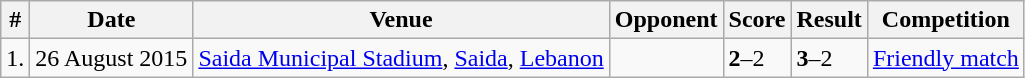<table class="wikitable">
<tr>
<th>#</th>
<th>Date</th>
<th>Venue</th>
<th>Opponent</th>
<th>Score</th>
<th>Result</th>
<th>Competition</th>
</tr>
<tr>
<td>1.</td>
<td>26 August 2015</td>
<td><a href='#'>Saida Municipal Stadium</a>, <a href='#'>Saida</a>, <a href='#'>Lebanon</a></td>
<td></td>
<td><strong>2</strong>–2</td>
<td><strong>3</strong>–2</td>
<td><a href='#'>Friendly match</a></td>
</tr>
</table>
